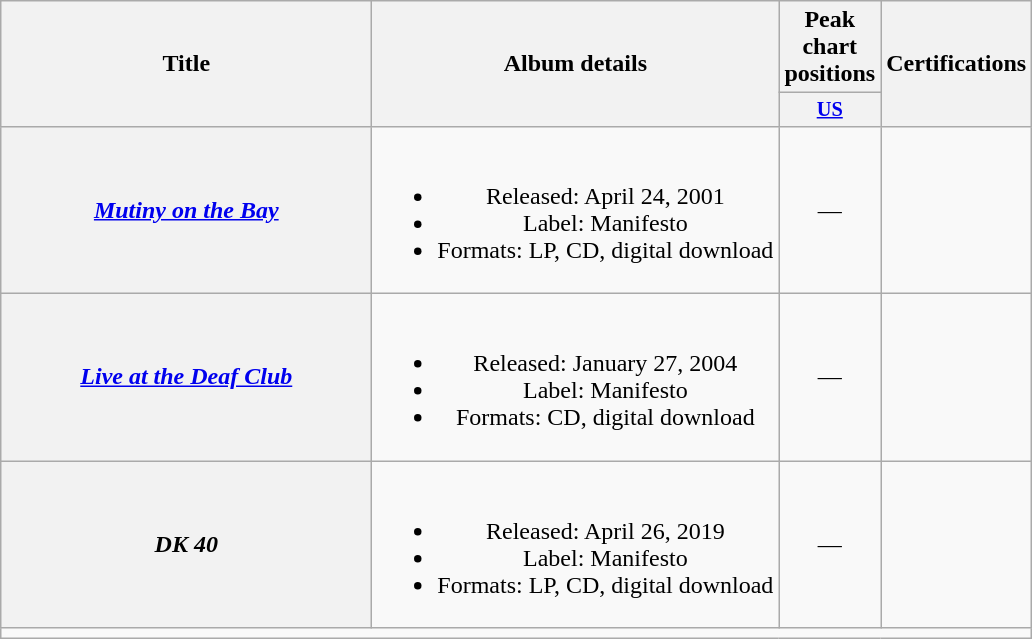<table class="wikitable plainrowheaders" style="text-align:center;">
<tr>
<th scope="col" rowspan="2" style="width:15em;">Title</th>
<th scope="col" rowspan="2">Album details</th>
<th>Peak chart positions</th>
<th scope="col" rowspan="2">Certifications</th>
</tr>
<tr>
<th style="width:3em;font-size:85%"><a href='#'>US</a><br></th>
</tr>
<tr>
<th scope="row"><em><a href='#'>Mutiny on the Bay</a></em></th>
<td><br><ul><li>Released: April 24, 2001</li><li>Label: Manifesto</li><li>Formats: LP, CD, digital download</li></ul></td>
<td>—</td>
<td></td>
</tr>
<tr>
<th scope="row"><em><a href='#'>Live at the Deaf Club</a></em></th>
<td><br><ul><li>Released: January 27, 2004</li><li>Label: Manifesto</li><li>Formats: CD, digital download</li></ul></td>
<td>—</td>
<td></td>
</tr>
<tr>
<th scope="row"><em>DK 40</em></th>
<td><br><ul><li>Released: April 26, 2019</li><li>Label: Manifesto</li><li>Formats: LP, CD, digital download</li></ul></td>
<td>—</td>
<td></td>
</tr>
<tr>
<td colspan="4"></td>
</tr>
</table>
